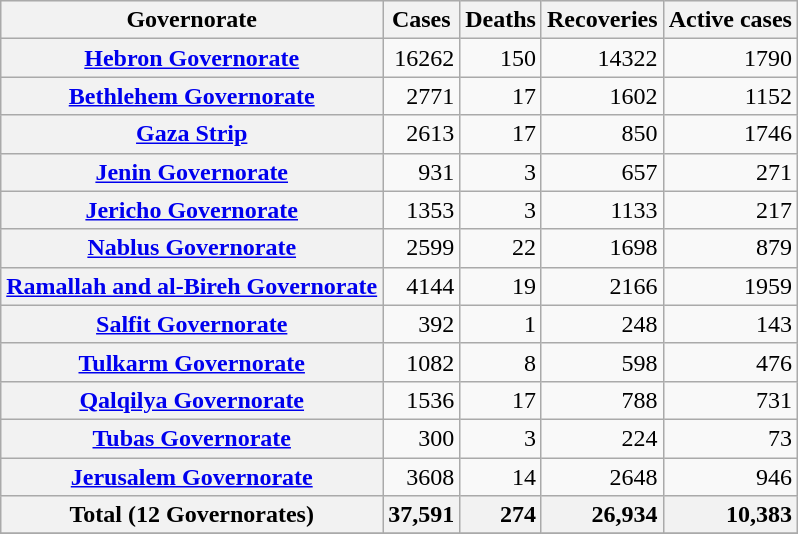<table class="wikitable sortable" style="margin:left;">
<tr style="background: #efefef;">
<th>Governorate</th>
<th>Cases</th>
<th>Deaths</th>
<th>Recoveries</th>
<th>Active cases</th>
</tr>
<tr>
<th scope="row"><a href='#'>Hebron Governorate</a></th>
<td style="text-align: right;">16262</td>
<td style="text-align: right;">150</td>
<td style="text-align: right;">14322</td>
<td style="text-align: right;">1790</td>
</tr>
<tr>
<th scope="row"><a href='#'>Bethlehem Governorate</a></th>
<td style="text-align: right;">2771</td>
<td style="text-align: right;">17</td>
<td style="text-align: right;">1602</td>
<td style="text-align: right;">1152</td>
</tr>
<tr>
<th scope="row"><a href='#'>Gaza Strip</a></th>
<td style="text-align: right;">2613</td>
<td style="text-align: right;">17</td>
<td style="text-align: right;">850</td>
<td style="text-align: right;">1746</td>
</tr>
<tr>
<th scope="row"><a href='#'>Jenin Governorate</a></th>
<td style="text-align: right;">931</td>
<td style="text-align: right;">3</td>
<td style="text-align: right;">657</td>
<td style="text-align: right;">271</td>
</tr>
<tr>
<th scope="row"><a href='#'>Jericho Governorate</a></th>
<td style="text-align: right;">1353</td>
<td style="text-align: right;">3</td>
<td style="text-align: right;">1133</td>
<td style="text-align: right;">217</td>
</tr>
<tr>
<th scope="row"><a href='#'>Nablus Governorate</a></th>
<td style="text-align: right;">2599</td>
<td style="text-align: right;">22</td>
<td style="text-align: right;">1698</td>
<td style="text-align: right;">879</td>
</tr>
<tr>
<th scope="row"><a href='#'>Ramallah and al-Bireh Governorate</a></th>
<td style="text-align: right;">4144</td>
<td style="text-align: right;">19</td>
<td style="text-align: right;">2166</td>
<td style="text-align: right;">1959</td>
</tr>
<tr>
<th scope="row"><a href='#'>Salfit Governorate</a></th>
<td style="text-align: right;">392</td>
<td style="text-align: right;">1</td>
<td style="text-align: right;">248</td>
<td style="text-align: right;">143</td>
</tr>
<tr>
<th scope="row"><a href='#'>Tulkarm Governorate</a></th>
<td style="text-align: right;">1082</td>
<td style="text-align: right;">8</td>
<td style="text-align: right;">598</td>
<td style="text-align: right;">476</td>
</tr>
<tr>
<th scope="row"><a href='#'>Qalqilya Governorate</a></th>
<td style="text-align: right;">1536</td>
<td style="text-align: right;">17</td>
<td style="text-align: right;">788</td>
<td style="text-align: right;">731</td>
</tr>
<tr>
<th scope="row"><a href='#'>Tubas Governorate</a></th>
<td style="text-align: right;">300</td>
<td style="text-align: right;">3</td>
<td style="text-align: right;">224</td>
<td style="text-align: right;">73</td>
</tr>
<tr>
<th scope="row"><a href='#'>Jerusalem Governorate</a></th>
<td style="text-align: right;">3608</td>
<td style="text-align: right;">14</td>
<td style="text-align: right;">2648</td>
<td style="text-align: right;">946</td>
</tr>
<tr>
<th scope="row"><strong>Total (12 Governorates)</strong></th>
<th style="text-align: right;">37,591</th>
<th style="text-align: right;">274</th>
<th style="text-align: right;">26,934</th>
<th style="text-align: right;">10,383</th>
</tr>
<tr>
</tr>
</table>
